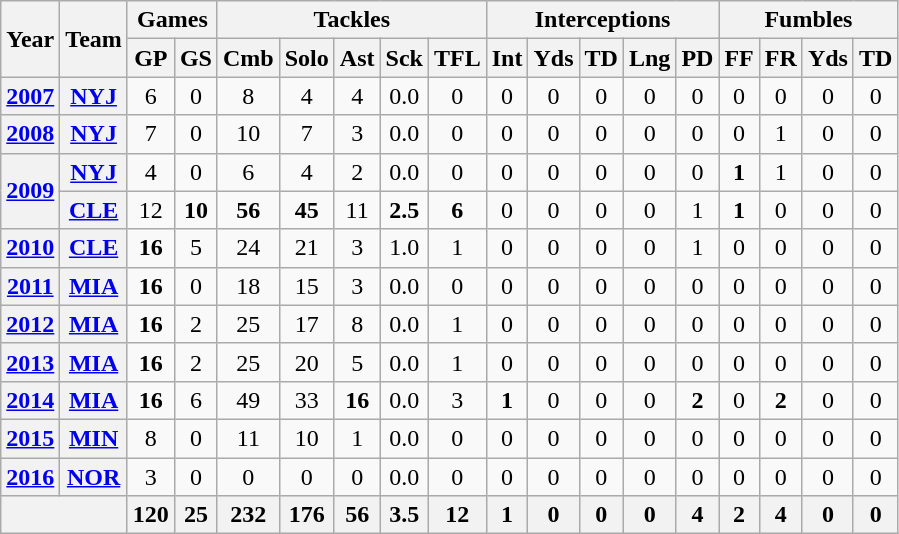<table class="wikitable" style="text-align:center">
<tr>
<th rowspan="2">Year</th>
<th rowspan="2">Team</th>
<th colspan="2">Games</th>
<th colspan="5">Tackles</th>
<th colspan="5">Interceptions</th>
<th colspan="4">Fumbles</th>
</tr>
<tr>
<th>GP</th>
<th>GS</th>
<th>Cmb</th>
<th>Solo</th>
<th>Ast</th>
<th>Sck</th>
<th>TFL</th>
<th>Int</th>
<th>Yds</th>
<th>TD</th>
<th>Lng</th>
<th>PD</th>
<th>FF</th>
<th>FR</th>
<th>Yds</th>
<th>TD</th>
</tr>
<tr>
<th><a href='#'>2007</a></th>
<th><a href='#'>NYJ</a></th>
<td>6</td>
<td>0</td>
<td>8</td>
<td>4</td>
<td>4</td>
<td>0.0</td>
<td>0</td>
<td>0</td>
<td>0</td>
<td>0</td>
<td>0</td>
<td>0</td>
<td>0</td>
<td>0</td>
<td>0</td>
<td>0</td>
</tr>
<tr>
<th><a href='#'>2008</a></th>
<th><a href='#'>NYJ</a></th>
<td>7</td>
<td>0</td>
<td>10</td>
<td>7</td>
<td>3</td>
<td>0.0</td>
<td>0</td>
<td>0</td>
<td>0</td>
<td>0</td>
<td>0</td>
<td>0</td>
<td>0</td>
<td>1</td>
<td>0</td>
<td>0</td>
</tr>
<tr>
<th rowspan="2"><a href='#'>2009</a></th>
<th><a href='#'>NYJ</a></th>
<td>4</td>
<td>0</td>
<td>6</td>
<td>4</td>
<td>2</td>
<td>0.0</td>
<td>0</td>
<td>0</td>
<td>0</td>
<td>0</td>
<td>0</td>
<td>0</td>
<td><strong>1</strong></td>
<td>1</td>
<td>0</td>
<td>0</td>
</tr>
<tr>
<th><a href='#'>CLE</a></th>
<td>12</td>
<td><strong>10</strong></td>
<td><strong>56</strong></td>
<td><strong>45</strong></td>
<td>11</td>
<td><strong>2.5</strong></td>
<td><strong>6</strong></td>
<td>0</td>
<td>0</td>
<td>0</td>
<td>0</td>
<td>1</td>
<td><strong>1</strong></td>
<td>0</td>
<td>0</td>
<td>0</td>
</tr>
<tr>
<th><a href='#'>2010</a></th>
<th><a href='#'>CLE</a></th>
<td><strong>16</strong></td>
<td>5</td>
<td>24</td>
<td>21</td>
<td>3</td>
<td>1.0</td>
<td>1</td>
<td>0</td>
<td>0</td>
<td>0</td>
<td>0</td>
<td>1</td>
<td>0</td>
<td>0</td>
<td>0</td>
<td>0</td>
</tr>
<tr>
<th><a href='#'>2011</a></th>
<th><a href='#'>MIA</a></th>
<td><strong>16</strong></td>
<td>0</td>
<td>18</td>
<td>15</td>
<td>3</td>
<td>0.0</td>
<td>0</td>
<td>0</td>
<td>0</td>
<td>0</td>
<td>0</td>
<td>0</td>
<td>0</td>
<td>0</td>
<td>0</td>
<td>0</td>
</tr>
<tr>
<th><a href='#'>2012</a></th>
<th><a href='#'>MIA</a></th>
<td><strong>16</strong></td>
<td>2</td>
<td>25</td>
<td>17</td>
<td>8</td>
<td>0.0</td>
<td>1</td>
<td>0</td>
<td>0</td>
<td>0</td>
<td>0</td>
<td>0</td>
<td>0</td>
<td>0</td>
<td>0</td>
<td>0</td>
</tr>
<tr>
<th><a href='#'>2013</a></th>
<th><a href='#'>MIA</a></th>
<td><strong>16</strong></td>
<td>2</td>
<td>25</td>
<td>20</td>
<td>5</td>
<td>0.0</td>
<td>1</td>
<td>0</td>
<td>0</td>
<td>0</td>
<td>0</td>
<td>0</td>
<td>0</td>
<td>0</td>
<td>0</td>
<td>0</td>
</tr>
<tr>
<th><a href='#'>2014</a></th>
<th><a href='#'>MIA</a></th>
<td><strong>16</strong></td>
<td>6</td>
<td>49</td>
<td>33</td>
<td><strong>16</strong></td>
<td>0.0</td>
<td>3</td>
<td><strong>1</strong></td>
<td>0</td>
<td>0</td>
<td>0</td>
<td><strong>2</strong></td>
<td>0</td>
<td><strong>2</strong></td>
<td>0</td>
<td>0</td>
</tr>
<tr>
<th><a href='#'>2015</a></th>
<th><a href='#'>MIN</a></th>
<td>8</td>
<td>0</td>
<td>11</td>
<td>10</td>
<td>1</td>
<td>0.0</td>
<td>0</td>
<td>0</td>
<td>0</td>
<td>0</td>
<td>0</td>
<td>0</td>
<td>0</td>
<td>0</td>
<td>0</td>
<td>0</td>
</tr>
<tr>
<th><a href='#'>2016</a></th>
<th><a href='#'>NOR</a></th>
<td>3</td>
<td>0</td>
<td>0</td>
<td>0</td>
<td>0</td>
<td>0.0</td>
<td>0</td>
<td>0</td>
<td>0</td>
<td>0</td>
<td>0</td>
<td>0</td>
<td>0</td>
<td>0</td>
<td>0</td>
<td>0</td>
</tr>
<tr>
<th colspan="2"></th>
<th>120</th>
<th>25</th>
<th>232</th>
<th>176</th>
<th>56</th>
<th>3.5</th>
<th>12</th>
<th>1</th>
<th>0</th>
<th>0</th>
<th>0</th>
<th>4</th>
<th>2</th>
<th>4</th>
<th>0</th>
<th>0</th>
</tr>
</table>
